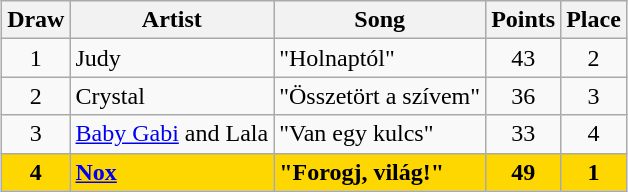<table class="sortable wikitable" style="margin: 1em auto 1em auto; text-align:center">
<tr>
<th>Draw</th>
<th>Artist</th>
<th>Song</th>
<th>Points</th>
<th>Place</th>
</tr>
<tr>
<td>1</td>
<td align="left">Judy</td>
<td align="left">"Holnaptól"</td>
<td>43</td>
<td>2</td>
</tr>
<tr>
<td>2</td>
<td align="left">Crystal</td>
<td align="left">"Összetört a szívem"</td>
<td>36</td>
<td>3</td>
</tr>
<tr>
<td>3</td>
<td align="left"><a href='#'>Baby Gabi</a> and Lala</td>
<td align="left">"Van egy kulcs"</td>
<td>33</td>
<td>4</td>
</tr>
<tr style="font-weight:bold; background:gold;">
<td>4</td>
<td align="left"><a href='#'>Nox</a></td>
<td align="left">"Forogj, világ!"</td>
<td>49</td>
<td>1</td>
</tr>
</table>
